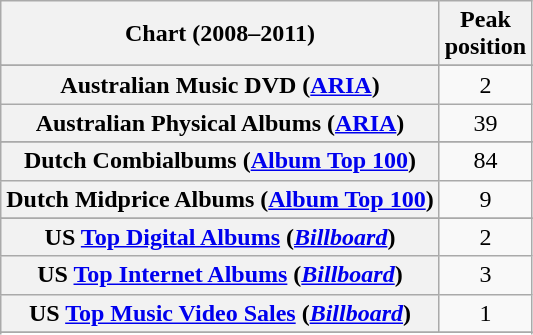<table class="wikitable sortable plainrowheaders" style="text-align:center">
<tr>
<th>Chart (2008–2011)</th>
<th>Peak<br>position</th>
</tr>
<tr>
</tr>
<tr>
<th scope="row">Australian Music DVD (<a href='#'>ARIA</a>)</th>
<td>2</td>
</tr>
<tr>
<th scope="row">Australian Physical Albums (<a href='#'>ARIA</a>)</th>
<td>39</td>
</tr>
<tr>
</tr>
<tr>
</tr>
<tr>
</tr>
<tr>
<th scope="row">Dutch Combialbums (<a href='#'>Album Top 100</a>)</th>
<td>84</td>
</tr>
<tr>
<th scope="row">Dutch Midprice Albums (<a href='#'>Album Top 100</a>)</th>
<td>9</td>
</tr>
<tr>
</tr>
<tr>
</tr>
<tr>
</tr>
<tr>
</tr>
<tr>
</tr>
<tr>
<th scope="row">US <a href='#'>Top Digital Albums</a> (<a href='#'><em>Billboard</em></a>)</th>
<td>2</td>
</tr>
<tr>
<th scope="row">US <a href='#'>Top Internet Albums</a> (<a href='#'><em>Billboard</em></a>)</th>
<td>3</td>
</tr>
<tr>
<th scope="row">US <a href='#'>Top Music Video Sales</a> (<a href='#'><em>Billboard</em></a>)</th>
<td>1</td>
</tr>
<tr>
</tr>
<tr>
</tr>
</table>
